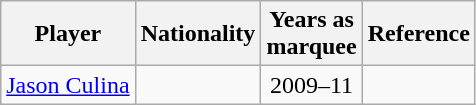<table class="wikitable" style="text-align:center">
<tr>
<th>Player</th>
<th>Nationality</th>
<th>Years as <br>marquee</th>
<th>Reference</th>
</tr>
<tr>
<td><a href='#'>Jason Culina</a></td>
<td></td>
<td>2009–11</td>
<td></td>
</tr>
</table>
